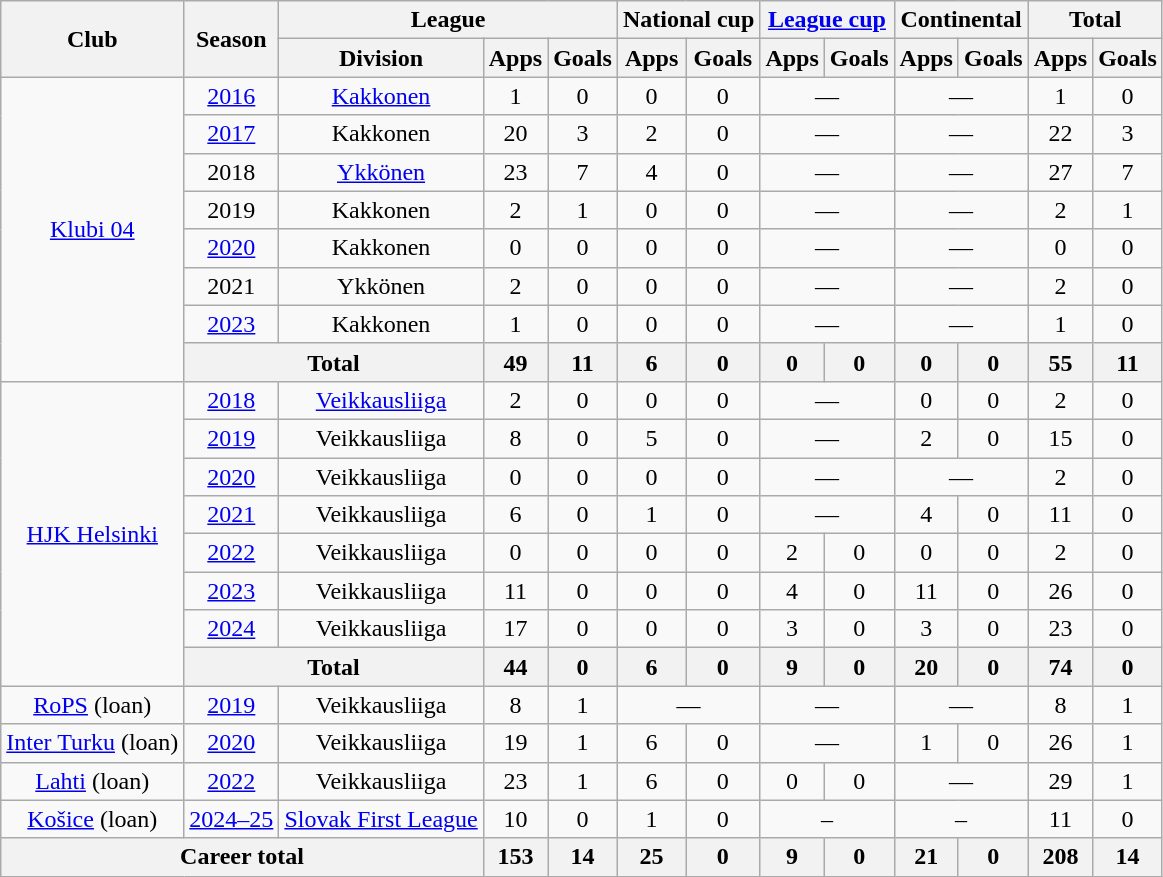<table class="wikitable" style="text-align:center">
<tr>
<th rowspan="2">Club</th>
<th rowspan="2">Season</th>
<th colspan="3">League</th>
<th colspan="2">National cup</th>
<th colspan="2"><a href='#'>League cup</a></th>
<th colspan="2">Continental</th>
<th colspan="2">Total</th>
</tr>
<tr>
<th>Division</th>
<th>Apps</th>
<th>Goals</th>
<th>Apps</th>
<th>Goals</th>
<th>Apps</th>
<th>Goals</th>
<th>Apps</th>
<th>Goals</th>
<th>Apps</th>
<th>Goals</th>
</tr>
<tr>
<td rowspan="8"><a href='#'>Klubi 04</a></td>
<td><a href='#'>2016</a></td>
<td><a href='#'>Kakkonen</a></td>
<td>1</td>
<td>0</td>
<td>0</td>
<td>0</td>
<td colspan="2">—</td>
<td colspan="2">—</td>
<td>1</td>
<td>0</td>
</tr>
<tr>
<td><a href='#'>2017</a></td>
<td>Kakkonen</td>
<td>20</td>
<td>3</td>
<td>2</td>
<td>0</td>
<td colspan="2">—</td>
<td colspan="2">—</td>
<td>22</td>
<td>3</td>
</tr>
<tr>
<td>2018</td>
<td><a href='#'>Ykkönen</a></td>
<td>23</td>
<td>7</td>
<td>4</td>
<td>0</td>
<td colspan="2">—</td>
<td colspan="2">—</td>
<td>27</td>
<td>7</td>
</tr>
<tr>
<td>2019</td>
<td>Kakkonen</td>
<td>2</td>
<td>1</td>
<td>0</td>
<td>0</td>
<td colspan="2">—</td>
<td colspan="2">—</td>
<td>2</td>
<td>1</td>
</tr>
<tr>
<td><a href='#'>2020</a></td>
<td>Kakkonen</td>
<td>0</td>
<td>0</td>
<td>0</td>
<td>0</td>
<td colspan="2">—</td>
<td colspan="2">—</td>
<td>0</td>
<td>0</td>
</tr>
<tr>
<td>2021</td>
<td>Ykkönen</td>
<td>2</td>
<td>0</td>
<td>0</td>
<td>0</td>
<td colspan="2">—</td>
<td colspan="2">—</td>
<td>2</td>
<td>0</td>
</tr>
<tr>
<td><a href='#'>2023</a></td>
<td>Kakkonen</td>
<td>1</td>
<td>0</td>
<td>0</td>
<td>0</td>
<td colspan="2">—</td>
<td colspan="2">—</td>
<td>1</td>
<td>0</td>
</tr>
<tr>
<th colspan="2">Total</th>
<th>49</th>
<th>11</th>
<th>6</th>
<th>0</th>
<th>0</th>
<th>0</th>
<th>0</th>
<th>0</th>
<th>55</th>
<th>11</th>
</tr>
<tr>
<td rowspan="8"><a href='#'>HJK Helsinki</a></td>
<td><a href='#'>2018</a></td>
<td><a href='#'>Veikkausliiga</a></td>
<td>2</td>
<td>0</td>
<td>0</td>
<td>0</td>
<td colspan="2">—</td>
<td>0</td>
<td>0</td>
<td>2</td>
<td>0</td>
</tr>
<tr>
<td><a href='#'>2019</a></td>
<td>Veikkausliiga</td>
<td>8</td>
<td>0</td>
<td>5</td>
<td>0</td>
<td colspan="2">—</td>
<td>2</td>
<td>0</td>
<td>15</td>
<td>0</td>
</tr>
<tr>
<td><a href='#'>2020</a></td>
<td>Veikkausliiga</td>
<td>0</td>
<td>0</td>
<td>0</td>
<td>0</td>
<td colspan="2">—</td>
<td colspan="2">—</td>
<td>2</td>
<td>0</td>
</tr>
<tr>
<td><a href='#'>2021</a></td>
<td>Veikkausliiga</td>
<td>6</td>
<td>0</td>
<td>1</td>
<td>0</td>
<td colspan="2">—</td>
<td>4</td>
<td>0</td>
<td>11</td>
<td>0</td>
</tr>
<tr>
<td><a href='#'>2022</a></td>
<td>Veikkausliiga</td>
<td>0</td>
<td>0</td>
<td>0</td>
<td>0</td>
<td>2</td>
<td>0</td>
<td>0</td>
<td>0</td>
<td>2</td>
<td>0</td>
</tr>
<tr>
<td><a href='#'>2023</a></td>
<td>Veikkausliiga</td>
<td>11</td>
<td>0</td>
<td>0</td>
<td>0</td>
<td>4</td>
<td>0</td>
<td>11</td>
<td>0</td>
<td>26</td>
<td>0</td>
</tr>
<tr>
<td><a href='#'>2024</a></td>
<td>Veikkausliiga</td>
<td>17</td>
<td>0</td>
<td>0</td>
<td>0</td>
<td>3</td>
<td>0</td>
<td>3</td>
<td>0</td>
<td>23</td>
<td>0</td>
</tr>
<tr>
<th colspan="2">Total</th>
<th>44</th>
<th>0</th>
<th>6</th>
<th>0</th>
<th>9</th>
<th>0</th>
<th>20</th>
<th>0</th>
<th>74</th>
<th>0</th>
</tr>
<tr>
<td><a href='#'>RoPS</a> (loan)</td>
<td><a href='#'>2019</a></td>
<td>Veikkausliiga</td>
<td>8</td>
<td>1</td>
<td colspan="2">—</td>
<td colspan="2">—</td>
<td colspan="2">—</td>
<td>8</td>
<td>1</td>
</tr>
<tr>
<td><a href='#'>Inter Turku</a> (loan)</td>
<td><a href='#'>2020</a></td>
<td>Veikkausliiga</td>
<td>19</td>
<td>1</td>
<td>6</td>
<td>0</td>
<td colspan="2">—</td>
<td>1</td>
<td>0</td>
<td>26</td>
<td>1</td>
</tr>
<tr>
<td><a href='#'>Lahti</a> (loan)</td>
<td><a href='#'>2022</a></td>
<td>Veikkausliiga</td>
<td>23</td>
<td>1</td>
<td>6</td>
<td>0</td>
<td>0</td>
<td>0</td>
<td colspan="2">—</td>
<td>29</td>
<td>1</td>
</tr>
<tr>
<td><a href='#'>Košice</a> (loan)</td>
<td><a href='#'>2024–25</a></td>
<td><a href='#'>Slovak First League</a></td>
<td>10</td>
<td>0</td>
<td>1</td>
<td>0</td>
<td colspan=2>–</td>
<td colspan=2>–</td>
<td>11</td>
<td>0</td>
</tr>
<tr>
<th colspan="3">Career total</th>
<th>153</th>
<th>14</th>
<th>25</th>
<th>0</th>
<th>9</th>
<th>0</th>
<th>21</th>
<th>0</th>
<th>208</th>
<th>14</th>
</tr>
</table>
